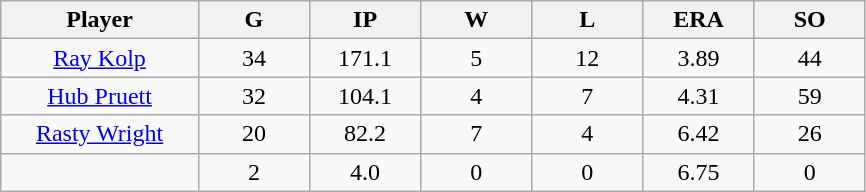<table class="wikitable sortable">
<tr>
<th bgcolor="#DDDDFF" width="16%">Player</th>
<th bgcolor="#DDDDFF" width="9%">G</th>
<th bgcolor="#DDDDFF" width="9%">IP</th>
<th bgcolor="#DDDDFF" width="9%">W</th>
<th bgcolor="#DDDDFF" width="9%">L</th>
<th bgcolor="#DDDDFF" width="9%">ERA</th>
<th bgcolor="#DDDDFF" width="9%">SO</th>
</tr>
<tr align="center">
<td><a href='#'>Ray Kolp</a></td>
<td>34</td>
<td>171.1</td>
<td>5</td>
<td>12</td>
<td>3.89</td>
<td>44</td>
</tr>
<tr align="center">
<td><a href='#'>Hub Pruett</a></td>
<td>32</td>
<td>104.1</td>
<td>4</td>
<td>7</td>
<td>4.31</td>
<td>59</td>
</tr>
<tr align="center">
<td><a href='#'>Rasty Wright</a></td>
<td>20</td>
<td>82.2</td>
<td>7</td>
<td>4</td>
<td>6.42</td>
<td>26</td>
</tr>
<tr align="center">
<td></td>
<td>2</td>
<td>4.0</td>
<td>0</td>
<td>0</td>
<td>6.75</td>
<td>0</td>
</tr>
</table>
